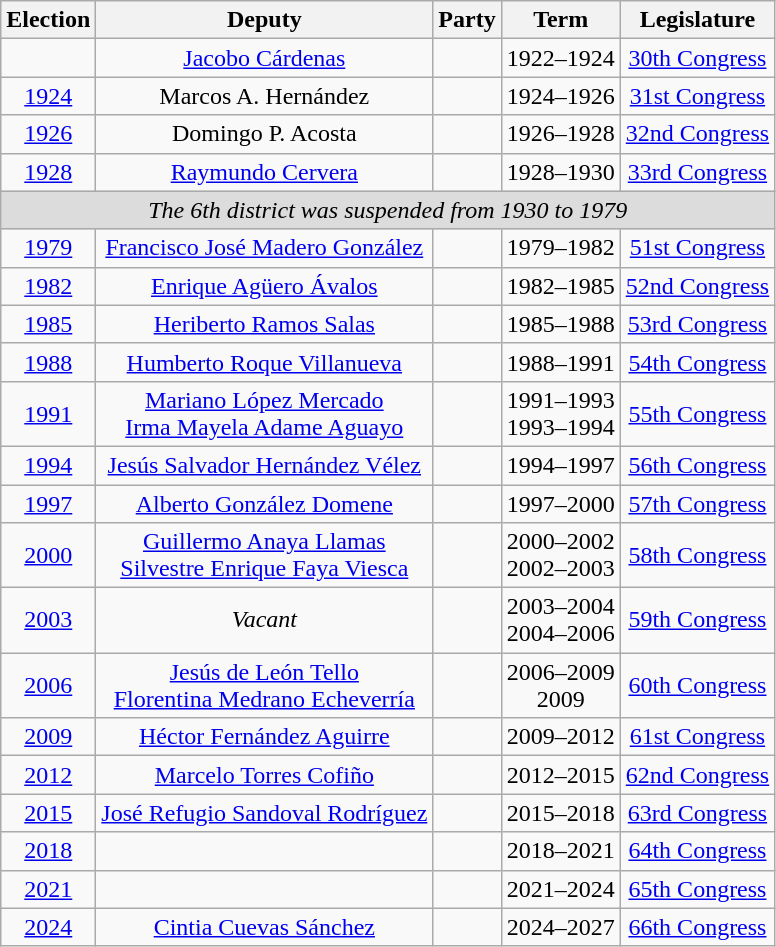<table class="wikitable sortable" style="text-align: center">
<tr>
<th>Election</th>
<th class="unsortable">Deputy</th>
<th class="unsortable">Party</th>
<th class="unsortable">Term</th>
<th class="unsortable">Legislature</th>
</tr>
<tr>
<td></td>
<td><a href='#'>Jacobo Cárdenas</a></td>
<td></td>
<td>1922–1924</td>
<td><a href='#'>30th Congress</a></td>
</tr>
<tr>
<td><a href='#'>1924</a></td>
<td>Marcos A. Hernández</td>
<td></td>
<td>1924–1926</td>
<td><a href='#'>31st Congress</a></td>
</tr>
<tr>
<td><a href='#'>1926</a></td>
<td>Domingo P. Acosta</td>
<td></td>
<td>1926–1928</td>
<td><a href='#'>32nd Congress</a></td>
</tr>
<tr>
<td><a href='#'>1928</a></td>
<td><a href='#'>Raymundo Cervera</a></td>
<td></td>
<td>1928–1930</td>
<td><a href='#'>33rd Congress</a></td>
</tr>
<tr align=center style="background:Gainsboro;">
<td colspan=5> <em>The 6th district was suspended from 1930 to 1979</em></td>
</tr>
<tr>
<td><a href='#'>1979</a></td>
<td><a href='#'>Francisco José Madero González</a></td>
<td></td>
<td>1979–1982</td>
<td><a href='#'>51st Congress</a></td>
</tr>
<tr>
<td><a href='#'>1982</a></td>
<td><a href='#'>Enrique Agüero Ávalos</a></td>
<td></td>
<td>1982–1985</td>
<td><a href='#'>52nd Congress</a></td>
</tr>
<tr>
<td><a href='#'>1985</a></td>
<td><a href='#'>Heriberto Ramos Salas</a></td>
<td></td>
<td>1985–1988</td>
<td><a href='#'>53rd Congress</a></td>
</tr>
<tr>
<td><a href='#'>1988</a></td>
<td><a href='#'>Humberto Roque Villanueva</a></td>
<td></td>
<td>1988–1991</td>
<td><a href='#'>54th Congress</a></td>
</tr>
<tr>
<td><a href='#'>1991</a></td>
<td><a href='#'>Mariano López Mercado</a><br><a href='#'>Irma Mayela Adame Aguayo</a></td>
<td></td>
<td>1991–1993<br>1993–1994</td>
<td><a href='#'>55th Congress</a></td>
</tr>
<tr>
<td><a href='#'>1994</a></td>
<td><a href='#'>Jesús Salvador Hernández Vélez</a></td>
<td></td>
<td>1994–1997</td>
<td><a href='#'>56th Congress</a></td>
</tr>
<tr>
<td><a href='#'>1997</a></td>
<td><a href='#'>Alberto González Domene</a></td>
<td></td>
<td>1997–2000</td>
<td><a href='#'>57th Congress</a></td>
</tr>
<tr>
<td><a href='#'>2000</a></td>
<td><a href='#'>Guillermo Anaya Llamas</a><br><a href='#'>Silvestre Enrique Faya Viesca</a></td>
<td></td>
<td>2000–2002<br>2002–2003</td>
<td><a href='#'>58th Congress</a></td>
</tr>
<tr>
<td><a href='#'>2003</a></td>
<td><em>Vacant</em><br> </td>
<td> </td>
<td>2003–2004<br>2004–2006</td>
<td><a href='#'>59th Congress</a></td>
</tr>
<tr>
<td><a href='#'>2006</a></td>
<td><a href='#'>Jesús de León Tello</a><br><a href='#'>Florentina Medrano Echeverría</a></td>
<td></td>
<td>2006–2009<br>2009</td>
<td><a href='#'>60th Congress</a></td>
</tr>
<tr>
<td><a href='#'>2009</a></td>
<td><a href='#'>Héctor Fernández Aguirre</a></td>
<td></td>
<td>2009–2012</td>
<td><a href='#'>61st Congress</a></td>
</tr>
<tr>
<td><a href='#'>2012</a></td>
<td><a href='#'>Marcelo Torres Cofiño</a></td>
<td></td>
<td>2012–2015</td>
<td><a href='#'>62nd Congress</a></td>
</tr>
<tr>
<td><a href='#'>2015</a></td>
<td><a href='#'>José Refugio Sandoval Rodríguez</a></td>
<td></td>
<td>2015–2018</td>
<td><a href='#'>63rd Congress</a></td>
</tr>
<tr>
<td><a href='#'>2018</a></td>
<td></td>
<td> </td>
<td>2018–2021</td>
<td><a href='#'>64th Congress</a></td>
</tr>
<tr>
<td><a href='#'>2021</a></td>
<td></td>
<td></td>
<td>2021–2024</td>
<td><a href='#'>65th Congress</a></td>
</tr>
<tr>
<td><a href='#'>2024</a></td>
<td><a href='#'>Cintia Cuevas Sánchez</a></td>
<td></td>
<td>2024–2027</td>
<td><a href='#'>66th Congress</a></td>
</tr>
</table>
